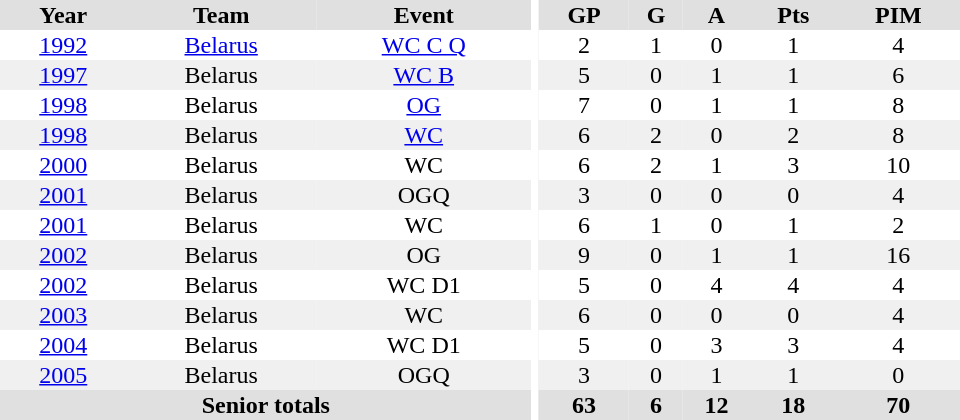<table border="0" cellpadding="1" cellspacing="0" style="text-align:center; width:40em">
<tr bgcolor="#e0e0e0">
<th>Year</th>
<th>Team</th>
<th>Event</th>
<th rowspan="99" bgcolor="#ffffff"></th>
<th>GP</th>
<th>G</th>
<th>A</th>
<th>Pts</th>
<th>PIM</th>
</tr>
<tr>
<td><a href='#'>1992</a></td>
<td><a href='#'>Belarus</a></td>
<td><a href='#'>WC C Q</a></td>
<td>2</td>
<td>1</td>
<td>0</td>
<td>1</td>
<td>4</td>
</tr>
<tr bgcolor="#f0f0f0">
<td><a href='#'>1997</a></td>
<td>Belarus</td>
<td><a href='#'>WC B</a></td>
<td>5</td>
<td>0</td>
<td>1</td>
<td>1</td>
<td>6</td>
</tr>
<tr>
<td><a href='#'>1998</a></td>
<td>Belarus</td>
<td><a href='#'>OG</a></td>
<td>7</td>
<td>0</td>
<td>1</td>
<td>1</td>
<td>8</td>
</tr>
<tr bgcolor="#f0f0f0">
<td><a href='#'>1998</a></td>
<td>Belarus</td>
<td><a href='#'>WC</a></td>
<td>6</td>
<td>2</td>
<td>0</td>
<td>2</td>
<td>8</td>
</tr>
<tr>
<td><a href='#'>2000</a></td>
<td>Belarus</td>
<td>WC</td>
<td>6</td>
<td>2</td>
<td>1</td>
<td>3</td>
<td>10</td>
</tr>
<tr bgcolor="#f0f0f0">
<td><a href='#'>2001</a></td>
<td>Belarus</td>
<td>OGQ</td>
<td>3</td>
<td>0</td>
<td>0</td>
<td>0</td>
<td>4</td>
</tr>
<tr>
<td><a href='#'>2001</a></td>
<td>Belarus</td>
<td>WC</td>
<td>6</td>
<td>1</td>
<td>0</td>
<td>1</td>
<td>2</td>
</tr>
<tr bgcolor="#f0f0f0">
<td><a href='#'>2002</a></td>
<td>Belarus</td>
<td>OG</td>
<td>9</td>
<td>0</td>
<td>1</td>
<td>1</td>
<td>16</td>
</tr>
<tr>
<td><a href='#'>2002</a></td>
<td>Belarus</td>
<td>WC D1</td>
<td>5</td>
<td>0</td>
<td>4</td>
<td>4</td>
<td>4</td>
</tr>
<tr bgcolor="#f0f0f0">
<td><a href='#'>2003</a></td>
<td>Belarus</td>
<td>WC</td>
<td>6</td>
<td>0</td>
<td>0</td>
<td>0</td>
<td>4</td>
</tr>
<tr>
<td><a href='#'>2004</a></td>
<td>Belarus</td>
<td>WC D1</td>
<td>5</td>
<td>0</td>
<td>3</td>
<td>3</td>
<td>4</td>
</tr>
<tr bgcolor="#f0f0f0">
<td><a href='#'>2005</a></td>
<td>Belarus</td>
<td>OGQ</td>
<td>3</td>
<td>0</td>
<td>1</td>
<td>1</td>
<td>0</td>
</tr>
<tr bgcolor="#e0e0e0">
<th colspan="3">Senior totals</th>
<th>63</th>
<th>6</th>
<th>12</th>
<th>18</th>
<th>70</th>
</tr>
</table>
